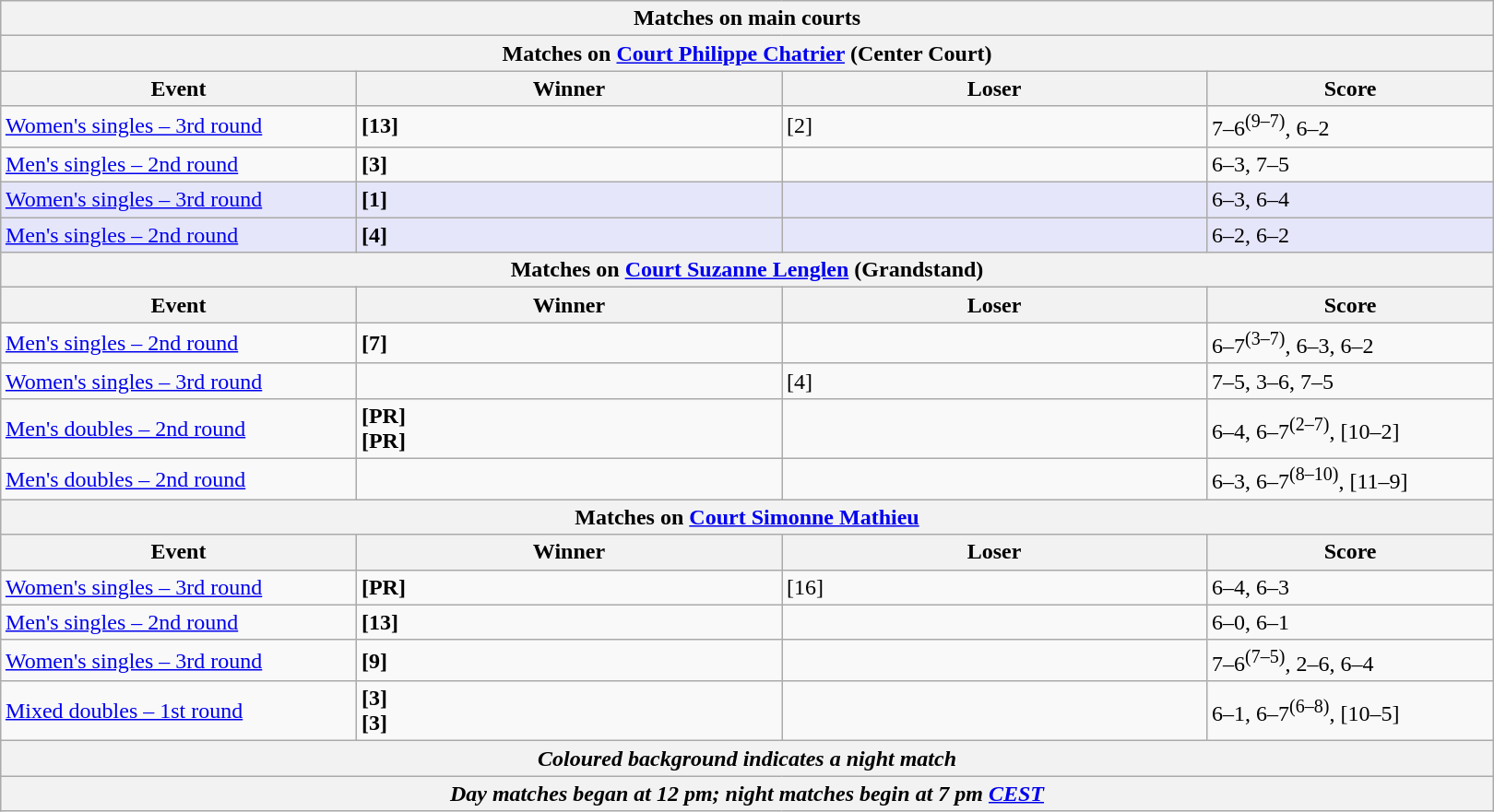<table class="wikitable nowrap" style="margin:auto;">
<tr>
<th colspan="4" style="white-space:nowrap">Matches on main courts</th>
</tr>
<tr>
<th colspan="4">Matches on <a href='#'>Court Philippe Chatrier</a> (Center Court)</th>
</tr>
<tr>
<th width=250>Event</th>
<th width=300>Winner</th>
<th width=300>Loser</th>
<th width=200>Score</th>
</tr>
<tr>
<td><a href='#'>Women's singles – 3rd round</a></td>
<td><strong> [13]</strong></td>
<td> [2]</td>
<td>7–6<sup>(9–7)</sup>, 6–2</td>
</tr>
<tr>
<td><a href='#'>Men's singles – 2nd round</a></td>
<td><strong> [3]</strong></td>
<td></td>
<td>6–3, 7–5</td>
</tr>
<tr style="background:lavender">
<td><a href='#'>Women's singles – 3rd round</a></td>
<td><strong> [1]</strong></td>
<td></td>
<td>6–3, 6–4</td>
</tr>
<tr style="background:lavender">
<td><a href='#'>Men's singles – 2nd round</a></td>
<td><strong> [4]</strong></td>
<td></td>
<td>6–2, 6–2</td>
</tr>
<tr>
<th colspan="4">Matches on <a href='#'>Court Suzanne Lenglen</a> (Grandstand)</th>
</tr>
<tr>
<th width=250>Event</th>
<th width=300>Winner</th>
<th width=300>Loser</th>
<th width=200>Score</th>
</tr>
<tr>
<td><a href='#'>Men's singles – 2nd round</a></td>
<td><strong> [7]</strong></td>
<td></td>
<td>6–7<sup>(3–7)</sup>, 6–3, 6–2</td>
</tr>
<tr>
<td><a href='#'>Women's singles – 3rd round</a></td>
<td><strong></strong></td>
<td> [4]</td>
<td>7–5, 3–6, 7–5</td>
</tr>
<tr>
<td><a href='#'>Men's doubles – 2nd round</a></td>
<td><strong> [PR]<br> [PR]</strong></td>
<td><br></td>
<td>6–4, 6–7<sup>(2–7)</sup>, [10–2]</td>
</tr>
<tr>
<td><a href='#'>Men's doubles – 2nd round</a></td>
<td><strong></strong></td>
<td><br></td>
<td>6–3, 6–7<sup>(8–10)</sup>, [11–9]</td>
</tr>
<tr>
<th colspan="4">Matches on <a href='#'>Court Simonne Mathieu</a></th>
</tr>
<tr>
<th width=250>Event</th>
<th width=300>Winner</th>
<th width=300>Loser</th>
<th width=200>Score</th>
</tr>
<tr>
<td><a href='#'>Women's singles – 3rd round</a></td>
<td><strong> [PR]</strong></td>
<td> [16]</td>
<td>6–4, 6–3</td>
</tr>
<tr>
<td><a href='#'>Men's singles – 2nd round</a></td>
<td><strong> [13]</strong></td>
<td></td>
<td>6–0, 6–1</td>
</tr>
<tr>
<td><a href='#'>Women's singles – 3rd round</a></td>
<td><strong> [9]</strong></td>
<td></td>
<td>7–6<sup>(7–5)</sup>, 2–6, 6–4</td>
</tr>
<tr>
<td><a href='#'>Mixed doubles – 1st round</a></td>
<td><strong> [3]</strong><br><strong> [3]</strong></td>
<td><br></td>
<td>6–1, 6–7<sup>(6–8)</sup>, [10–5]</td>
</tr>
<tr>
<th colspan="4"><em>Coloured background indicates a night match</em></th>
</tr>
<tr>
<th colspan="4"><em>Day matches began at 12 pm; night matches begin at 7 pm <a href='#'>CEST</a></em></th>
</tr>
</table>
